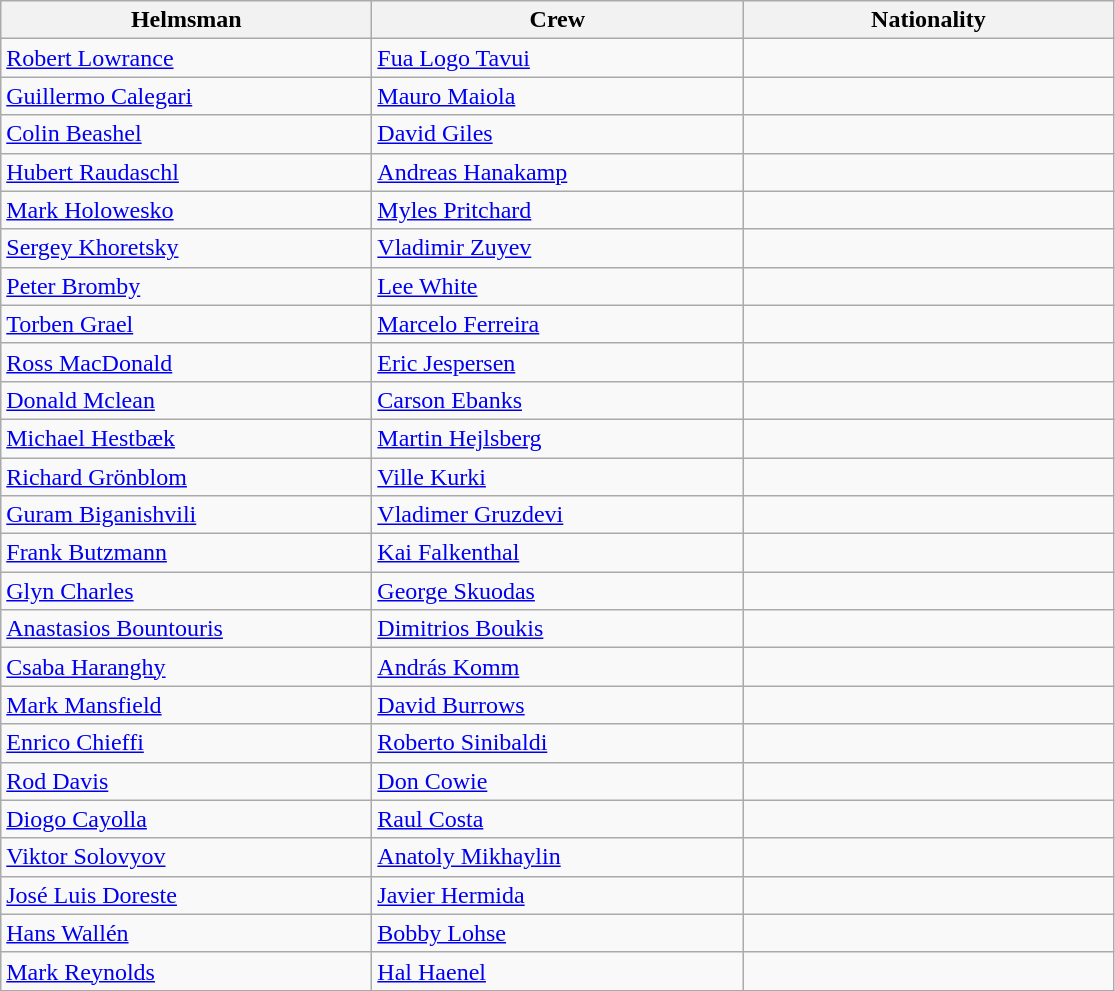<table class=wikitable>
<tr>
<th style="width:15em;">Helmsman</th>
<th style="width:15em;">Crew</th>
<th style="width:15em;">Nationality</th>
</tr>
<tr>
<td><a href='#'>Robert Lowrance</a></td>
<td><a href='#'>Fua Logo Tavui</a></td>
<td></td>
</tr>
<tr>
<td><a href='#'>Guillermo Calegari</a></td>
<td><a href='#'>Mauro Maiola</a></td>
<td></td>
</tr>
<tr>
<td><a href='#'>Colin Beashel</a></td>
<td><a href='#'>David Giles</a></td>
<td></td>
</tr>
<tr>
<td><a href='#'>Hubert Raudaschl</a></td>
<td><a href='#'>Andreas Hanakamp</a></td>
<td></td>
</tr>
<tr>
<td><a href='#'>Mark Holowesko</a></td>
<td><a href='#'>Myles Pritchard</a></td>
<td></td>
</tr>
<tr>
<td><a href='#'>Sergey Khoretsky</a></td>
<td><a href='#'>Vladimir Zuyev</a></td>
<td></td>
</tr>
<tr>
<td><a href='#'>Peter Bromby</a></td>
<td><a href='#'>Lee White</a></td>
<td></td>
</tr>
<tr>
<td><a href='#'>Torben Grael</a></td>
<td><a href='#'>Marcelo Ferreira</a></td>
<td></td>
</tr>
<tr>
<td><a href='#'>Ross MacDonald</a></td>
<td><a href='#'>Eric Jespersen</a></td>
<td></td>
</tr>
<tr>
<td><a href='#'>Donald Mclean</a></td>
<td><a href='#'>Carson Ebanks</a></td>
<td></td>
</tr>
<tr>
<td><a href='#'>Michael Hestbæk</a></td>
<td><a href='#'>Martin Hejlsberg</a></td>
<td></td>
</tr>
<tr>
<td><a href='#'>Richard Grönblom</a></td>
<td><a href='#'>Ville Kurki</a></td>
<td></td>
</tr>
<tr>
<td><a href='#'>Guram Biganishvili</a></td>
<td><a href='#'>Vladimer Gruzdevi</a></td>
<td></td>
</tr>
<tr>
<td><a href='#'>Frank Butzmann</a></td>
<td><a href='#'>Kai Falkenthal</a></td>
<td></td>
</tr>
<tr>
<td><a href='#'>Glyn Charles</a></td>
<td><a href='#'>George Skuodas</a></td>
<td></td>
</tr>
<tr>
<td><a href='#'>Anastasios Bountouris</a></td>
<td><a href='#'>Dimitrios Boukis</a></td>
<td></td>
</tr>
<tr>
<td><a href='#'>Csaba Haranghy</a></td>
<td><a href='#'>András Komm</a></td>
<td></td>
</tr>
<tr>
<td><a href='#'>Mark Mansfield</a></td>
<td><a href='#'>David Burrows</a></td>
<td></td>
</tr>
<tr>
<td><a href='#'>Enrico Chieffi</a></td>
<td><a href='#'>Roberto Sinibaldi</a></td>
<td></td>
</tr>
<tr>
<td><a href='#'>Rod Davis</a></td>
<td><a href='#'>Don Cowie</a></td>
<td></td>
</tr>
<tr>
<td><a href='#'>Diogo Cayolla</a></td>
<td><a href='#'>Raul Costa</a></td>
<td></td>
</tr>
<tr>
<td><a href='#'>Viktor Solovyov</a></td>
<td><a href='#'>Anatoly Mikhaylin</a></td>
<td></td>
</tr>
<tr>
<td><a href='#'>José Luis Doreste</a></td>
<td><a href='#'>Javier Hermida</a></td>
<td></td>
</tr>
<tr>
<td><a href='#'>Hans Wallén</a></td>
<td><a href='#'>Bobby Lohse</a></td>
<td></td>
</tr>
<tr>
<td><a href='#'>Mark Reynolds</a></td>
<td><a href='#'>Hal Haenel</a></td>
<td></td>
</tr>
</table>
